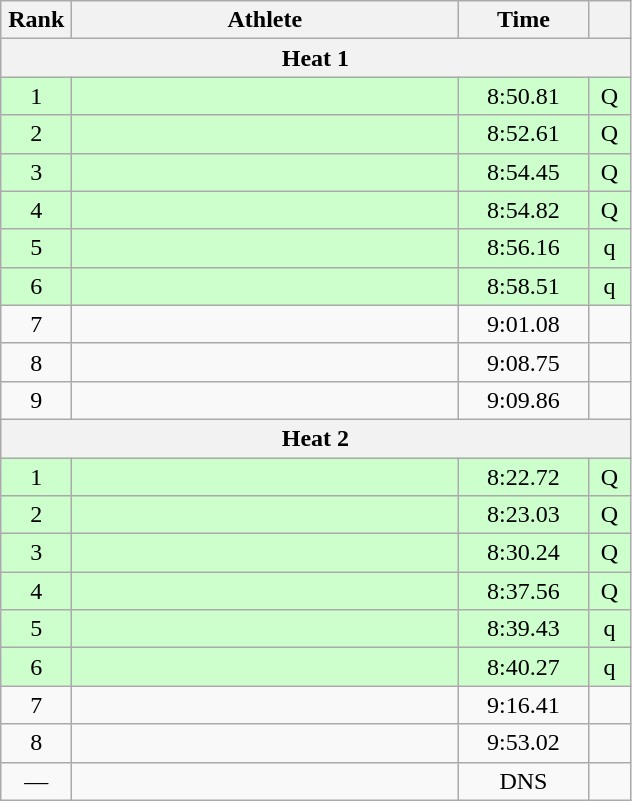<table class=wikitable style="text-align:center">
<tr>
<th width=40>Rank</th>
<th width=250>Athlete</th>
<th width=80>Time</th>
<th width=20></th>
</tr>
<tr>
<th colspan=4>Heat 1</th>
</tr>
<tr bgcolor="ccffcc">
<td>1</td>
<td align=left></td>
<td>8:50.81</td>
<td>Q</td>
</tr>
<tr bgcolor="ccffcc">
<td>2</td>
<td align=left></td>
<td>8:52.61</td>
<td>Q</td>
</tr>
<tr bgcolor="ccffcc">
<td>3</td>
<td align=left></td>
<td>8:54.45</td>
<td>Q</td>
</tr>
<tr bgcolor="ccffcc">
<td>4</td>
<td align=left></td>
<td>8:54.82</td>
<td>Q</td>
</tr>
<tr bgcolor="ccffcc">
<td>5</td>
<td align=left></td>
<td>8:56.16</td>
<td>q</td>
</tr>
<tr bgcolor="ccffcc">
<td>6</td>
<td align=left></td>
<td>8:58.51</td>
<td>q</td>
</tr>
<tr>
<td>7</td>
<td align=left></td>
<td>9:01.08</td>
<td></td>
</tr>
<tr>
<td>8</td>
<td align=left></td>
<td>9:08.75</td>
<td></td>
</tr>
<tr>
<td>9</td>
<td align=left></td>
<td>9:09.86</td>
<td></td>
</tr>
<tr>
<th colspan=4>Heat 2</th>
</tr>
<tr bgcolor="ccffcc">
<td>1</td>
<td align=left></td>
<td>8:22.72</td>
<td>Q</td>
</tr>
<tr bgcolor="ccffcc">
<td>2</td>
<td align=left></td>
<td>8:23.03</td>
<td>Q</td>
</tr>
<tr bgcolor="ccffcc">
<td>3</td>
<td align=left></td>
<td>8:30.24</td>
<td>Q</td>
</tr>
<tr bgcolor="ccffcc">
<td>4</td>
<td align=left></td>
<td>8:37.56</td>
<td>Q</td>
</tr>
<tr bgcolor="ccffcc">
<td>5</td>
<td align=left></td>
<td>8:39.43</td>
<td>q</td>
</tr>
<tr bgcolor="ccffcc">
<td>6</td>
<td align=left></td>
<td>8:40.27</td>
<td>q</td>
</tr>
<tr>
<td>7</td>
<td align=left></td>
<td>9:16.41</td>
<td></td>
</tr>
<tr>
<td>8</td>
<td align=left></td>
<td>9:53.02</td>
<td></td>
</tr>
<tr>
<td>—</td>
<td align=left></td>
<td>DNS</td>
<td></td>
</tr>
</table>
